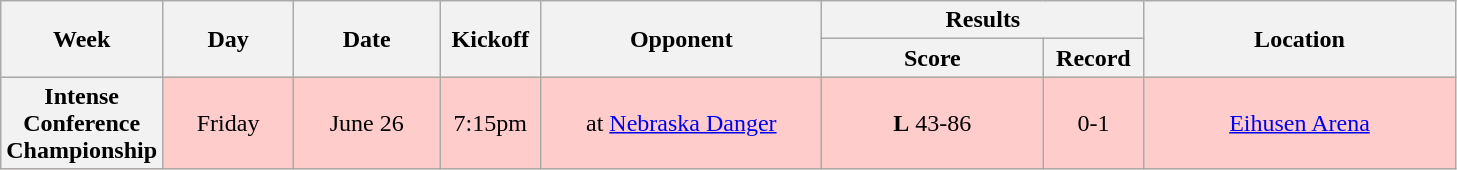<table class="wikitable">
<tr>
<th rowspan="2" width="40">Week</th>
<th rowspan="2" width="80">Day</th>
<th rowspan="2" width="90">Date</th>
<th rowspan="2" width="60">Kickoff</th>
<th rowspan="2" width="180">Opponent</th>
<th colspan="2" width="200">Results</th>
<th rowspan="2" width="200">Location</th>
</tr>
<tr>
<th width="140">Score</th>
<th width="60">Record</th>
</tr>
<tr align="center" bgcolor="#FFCCCC">
<th>Intense Conference Championship</th>
<td>Friday</td>
<td>June 26</td>
<td>7:15pm</td>
<td>at <a href='#'>Nebraska Danger</a></td>
<td><strong>L</strong> 43-86</td>
<td>0-1</td>
<td><a href='#'>Eihusen Arena</a></td>
</tr>
</table>
